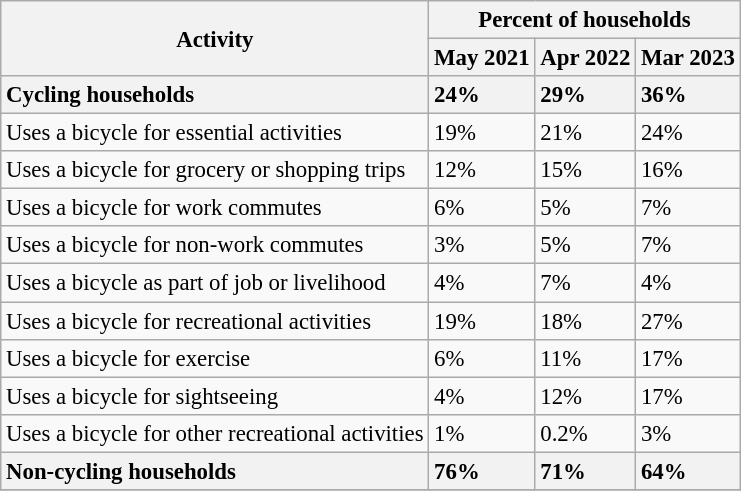<table class="wikitable sortable" style="font-size:95%;">
<tr>
<th rowspan="2" class="unsortable">Activity</th>
<th colspan="4">Percent of households</th>
</tr>
<tr>
<th>May 2021</th>
<th>Apr 2022</th>
<th>Mar 2023</th>
</tr>
<tr>
<th style="text-align:left;">Cycling households</th>
<th style="text-align:left;">24%</th>
<th style="text-align:left;">29%</th>
<th style="text-align:left;">36%</th>
</tr>
<tr>
<td>Uses a bicycle for essential activities</td>
<td>19%</td>
<td>21%</td>
<td>24%</td>
</tr>
<tr>
<td>Uses a bicycle for grocery or shopping trips</td>
<td>12%</td>
<td>15%</td>
<td>16%</td>
</tr>
<tr>
<td>Uses a bicycle for work commutes</td>
<td>6%</td>
<td>5%</td>
<td>7%</td>
</tr>
<tr>
<td>Uses a bicycle for non-work commutes</td>
<td>3%</td>
<td>5%</td>
<td>7%</td>
</tr>
<tr>
<td>Uses a bicycle as part of job or livelihood</td>
<td>4%</td>
<td>7%</td>
<td>4%</td>
</tr>
<tr>
<td>Uses a bicycle for recreational activities</td>
<td>19%</td>
<td>18%</td>
<td>27%</td>
</tr>
<tr>
<td>Uses a bicycle for exercise</td>
<td>6%</td>
<td>11%</td>
<td>17%</td>
</tr>
<tr>
<td>Uses a bicycle for sightseeing</td>
<td>4%</td>
<td>12%</td>
<td>17%</td>
</tr>
<tr>
<td>Uses a bicycle for other recreational activities</td>
<td>1%</td>
<td>0.2%</td>
<td>3%</td>
</tr>
<tr>
<th style="text-align:left;">Non-cycling households</th>
<th style="text-align:left;">76%</th>
<th style="text-align:left;">71%</th>
<th style="text-align:left;">64%</th>
</tr>
<tr>
</tr>
</table>
